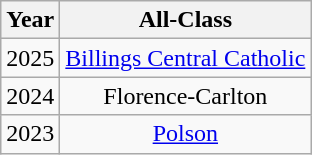<table class="wikitable" style="text-align:center">
<tr>
<th>Year</th>
<th>All-Class</th>
</tr>
<tr>
<td>2025</td>
<td><a href='#'>Billings Central Catholic</a></td>
</tr>
<tr>
<td>2024</td>
<td>Florence-Carlton</td>
</tr>
<tr>
<td>2023</td>
<td><a href='#'>Polson</a></td>
</tr>
</table>
